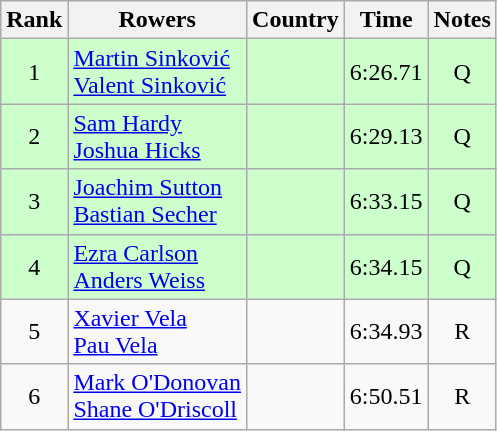<table class="wikitable" style="text-align:center">
<tr>
<th>Rank</th>
<th>Rowers</th>
<th>Country</th>
<th>Time</th>
<th>Notes</th>
</tr>
<tr bgcolor=ccffcc>
<td>1</td>
<td align="left"><a href='#'>Martin Sinković</a><br><a href='#'>Valent Sinković</a></td>
<td align="left"></td>
<td>6:26.71</td>
<td>Q</td>
</tr>
<tr bgcolor=ccffcc>
<td>2</td>
<td align="left"><a href='#'>Sam Hardy</a><br><a href='#'>Joshua Hicks</a></td>
<td align="left"></td>
<td>6:29.13</td>
<td>Q</td>
</tr>
<tr bgcolor=ccffcc>
<td>3</td>
<td align="left"><a href='#'>Joachim Sutton</a><br><a href='#'>Bastian Secher</a></td>
<td align="left"></td>
<td>6:33.15</td>
<td>Q</td>
</tr>
<tr bgcolor=ccffcc>
<td>4</td>
<td align="left"><a href='#'>Ezra Carlson</a><br><a href='#'>Anders Weiss</a></td>
<td align="left"></td>
<td>6:34.15</td>
<td>Q</td>
</tr>
<tr>
<td>5</td>
<td align="left"><a href='#'>Xavier Vela</a><br><a href='#'>Pau Vela</a></td>
<td align="left"></td>
<td>6:34.93</td>
<td>R</td>
</tr>
<tr>
<td>6</td>
<td align="left"><a href='#'>Mark O'Donovan</a><br><a href='#'>Shane O'Driscoll</a></td>
<td align="left"></td>
<td>6:50.51</td>
<td>R</td>
</tr>
</table>
